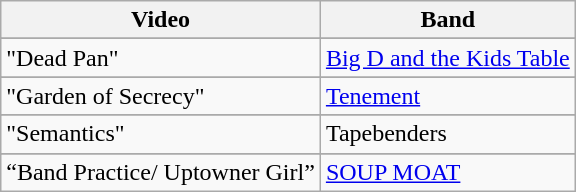<table class="wikitable">
<tr>
<th>Video</th>
<th>Band</th>
</tr>
<tr>
</tr>
<tr>
<td>"Dead Pan"</td>
<td><a href='#'>Big D and the Kids Table</a></td>
</tr>
<tr>
</tr>
<tr>
<td>"Garden of Secrecy"</td>
<td><a href='#'>Tenement</a></td>
</tr>
<tr>
</tr>
<tr>
<td>"Semantics"</td>
<td>Tapebenders</td>
</tr>
<tr>
</tr>
<tr>
<td>“Band Practice/ Uptowner Girl”</td>
<td><a href='#'>SOUP MOAT</a></td>
</tr>
</table>
